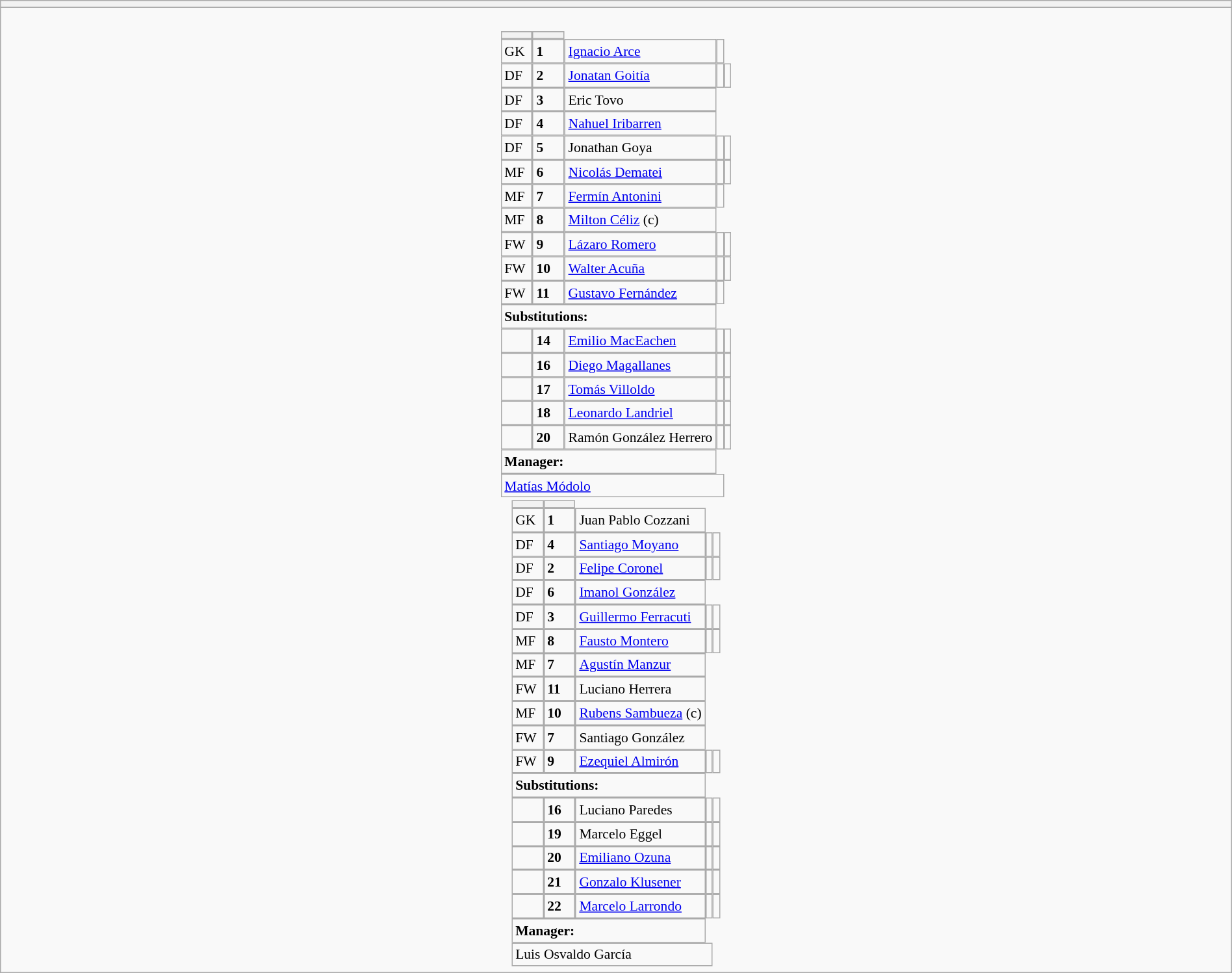<table style="width:100%" class="wikitable collapsible collapsed">
<tr>
<th></th>
</tr>
<tr>
<td><br>






<table style="font-size:90%; margin:0.2em auto;" cellspacing="0" cellpadding="0">
<tr>
<th width="25"></th>
<th width="25"></th>
</tr>
<tr>
<td>GK</td>
<td><strong>1</strong></td>
<td><a href='#'>Ignacio Arce</a></td>
<td></td>
</tr>
<tr>
<td>DF</td>
<td><strong>2</strong></td>
<td><a href='#'>Jonatan Goitía</a></td>
<td></td>
<td></td>
</tr>
<tr>
<td>DF</td>
<td><strong>3</strong></td>
<td>Eric Tovo</td>
</tr>
<tr>
<td>DF</td>
<td><strong>4</strong></td>
<td><a href='#'>Nahuel Iribarren</a></td>
</tr>
<tr>
<td>DF</td>
<td><strong>5</strong></td>
<td>Jonathan Goya</td>
<td></td>
<td></td>
</tr>
<tr>
<td>MF</td>
<td><strong>6</strong></td>
<td><a href='#'>Nicolás Dematei</a></td>
<td></td>
<td></td>
</tr>
<tr>
<td>MF</td>
<td><strong>7</strong></td>
<td><a href='#'>Fermín Antonini</a></td>
<td></td>
</tr>
<tr>
<td>MF</td>
<td><strong>8</strong></td>
<td><a href='#'>Milton Céliz</a> (c)</td>
</tr>
<tr>
<td>FW</td>
<td><strong>9</strong></td>
<td><a href='#'>Lázaro Romero</a></td>
<td></td>
<td></td>
</tr>
<tr>
<td>FW</td>
<td><strong>10</strong></td>
<td><a href='#'>Walter Acuña</a></td>
<td></td>
<td></td>
</tr>
<tr>
<td>FW</td>
<td><strong>11</strong></td>
<td><a href='#'>Gustavo Fernández</a></td>
<td></td>
</tr>
<tr>
<td colspan=3><strong>Substitutions:</strong></td>
</tr>
<tr>
<td></td>
<td><strong>14</strong></td>
<td><a href='#'>Emilio MacEachen</a></td>
<td></td>
<td></td>
</tr>
<tr>
<td></td>
<td><strong>16</strong></td>
<td><a href='#'>Diego Magallanes</a></td>
<td></td>
<td></td>
</tr>
<tr>
<td></td>
<td><strong>17</strong></td>
<td><a href='#'>Tomás Villoldo</a></td>
<td></td>
<td></td>
</tr>
<tr>
<td></td>
<td><strong>18</strong></td>
<td><a href='#'>Leonardo Landriel</a></td>
<td></td>
<td></td>
</tr>
<tr>
<td></td>
<td><strong>20</strong></td>
<td>Ramón González Herrero</td>
<td></td>
<td></td>
</tr>
<tr>
<td colspan=3><strong>Manager:</strong></td>
</tr>
<tr>
<td colspan=4> <a href='#'>Matías Módolo</a></td>
</tr>
</table>
<table cellspacing="0" cellpadding="0" style="font-size:90%; margin:0.2em auto;">
<tr>
<th width="25"></th>
<th width="25"></th>
</tr>
<tr>
<td>GK</td>
<td><strong>1</strong></td>
<td>Juan Pablo Cozzani</td>
</tr>
<tr>
<td>DF</td>
<td><strong>4</strong></td>
<td><a href='#'>Santiago Moyano</a></td>
<td></td>
<td></td>
</tr>
<tr>
<td>DF</td>
<td><strong>2</strong></td>
<td><a href='#'>Felipe Coronel</a></td>
<td></td>
<td></td>
</tr>
<tr>
<td>DF</td>
<td><strong>6</strong></td>
<td><a href='#'>Imanol González</a></td>
</tr>
<tr>
<td>DF</td>
<td><strong>3</strong></td>
<td><a href='#'>Guillermo Ferracuti</a></td>
<td></td>
<td></td>
</tr>
<tr>
<td>MF</td>
<td><strong>8</strong></td>
<td><a href='#'>Fausto Montero</a></td>
<td></td>
<td></td>
</tr>
<tr>
<td>MF</td>
<td><strong>7</strong></td>
<td><a href='#'>Agustín Manzur</a></td>
</tr>
<tr>
<td>FW</td>
<td><strong>11</strong></td>
<td>Luciano Herrera</td>
</tr>
<tr>
<td>MF</td>
<td><strong>10</strong></td>
<td><a href='#'>Rubens Sambueza</a> (c)</td>
</tr>
<tr>
<td>FW</td>
<td><strong>7</strong></td>
<td>Santiago González</td>
</tr>
<tr>
<td>FW</td>
<td><strong>9</strong></td>
<td><a href='#'>Ezequiel Almirón</a></td>
<td></td>
<td></td>
</tr>
<tr>
<td colspan=3><strong>Substitutions:</strong></td>
</tr>
<tr>
<td></td>
<td><strong>16</strong></td>
<td>Luciano Paredes</td>
<td></td>
<td></td>
</tr>
<tr>
<td></td>
<td><strong>19</strong></td>
<td>Marcelo Eggel</td>
<td></td>
<td> </td>
</tr>
<tr>
<td></td>
<td><strong>20</strong></td>
<td><a href='#'>Emiliano Ozuna</a></td>
<td></td>
<td></td>
</tr>
<tr>
<td></td>
<td><strong>21</strong></td>
<td><a href='#'>Gonzalo Klusener</a></td>
<td></td>
<td></td>
</tr>
<tr>
<td></td>
<td><strong>22</strong></td>
<td><a href='#'>Marcelo Larrondo</a></td>
<td></td>
<td> </td>
</tr>
<tr>
<td colspan=3><strong>Manager:</strong></td>
</tr>
<tr>
<td colspan=4> Luis Osvaldo García</td>
</tr>
</table>
</td>
</tr>
</table>
